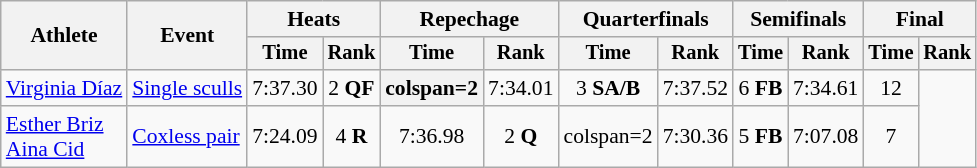<table class="wikitable" style="font-size:90%">
<tr>
<th rowspan="2">Athlete</th>
<th rowspan="2">Event</th>
<th colspan="2">Heats</th>
<th colspan="2">Repechage</th>
<th colspan="2">Quarterfinals</th>
<th colspan="2">Semifinals</th>
<th colspan="2">Final</th>
</tr>
<tr style="font-size:95%">
<th>Time</th>
<th>Rank</th>
<th>Time</th>
<th>Rank</th>
<th>Time</th>
<th>Rank</th>
<th>Time</th>
<th>Rank</th>
<th>Time</th>
<th>Rank</th>
</tr>
<tr align=center>
<td align=left><a href='#'>Virginia Díaz</a></td>
<td align=left><a href='#'>Single sculls</a></td>
<td>7:37.30</td>
<td>2 <strong>QF</strong></td>
<th>colspan=2 </th>
<td>7:34.01</td>
<td>3 <strong>SA/B</strong></td>
<td>7:37.52</td>
<td>6 <strong>FB</strong></td>
<td>7:34.61</td>
<td>12</td>
</tr>
<tr align=center>
<td align=left><a href='#'>Esther Briz</a><br><a href='#'>Aina Cid</a></td>
<td align=left><a href='#'>Coxless pair</a></td>
<td>7:24.09</td>
<td>4 <strong>R</strong></td>
<td>7:36.98</td>
<td>2 <strong>Q</strong></td>
<td>colspan=2 </td>
<td>7:30.36</td>
<td>5 <strong>FB</strong></td>
<td>7:07.08</td>
<td>7</td>
</tr>
</table>
